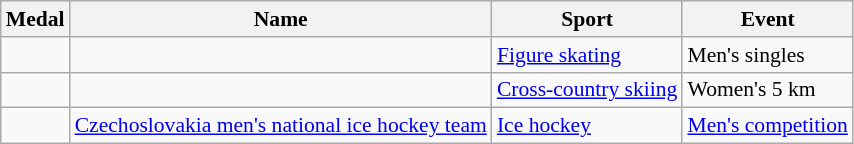<table class="wikitable sortable" style="font-size:90%">
<tr>
<th>Medal</th>
<th>Name</th>
<th>Sport</th>
<th>Event</th>
</tr>
<tr>
<td></td>
<td></td>
<td><a href='#'>Figure skating</a></td>
<td>Men's singles</td>
</tr>
<tr>
<td></td>
<td></td>
<td><a href='#'>Cross-country skiing</a></td>
<td>Women's 5 km</td>
</tr>
<tr>
<td></td>
<td><a href='#'>Czechoslovakia men's national ice hockey team</a><br></td>
<td><a href='#'>Ice hockey</a></td>
<td><a href='#'>Men's competition</a></td>
</tr>
</table>
